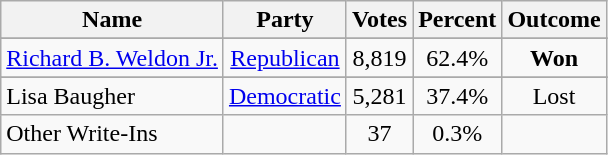<table class=wikitable style="text-align:center">
<tr>
<th>Name</th>
<th>Party</th>
<th>Votes</th>
<th>Percent</th>
<th>Outcome</th>
</tr>
<tr>
</tr>
<tr>
<td align=left><a href='#'>Richard B. Weldon Jr.</a></td>
<td><a href='#'>Republican</a></td>
<td>8,819</td>
<td>62.4%</td>
<td><strong>Won</strong></td>
</tr>
<tr>
</tr>
<tr>
<td align=left>Lisa Baugher</td>
<td><a href='#'>Democratic</a></td>
<td>5,281</td>
<td>37.4%</td>
<td>Lost</td>
</tr>
<tr>
<td align=left>Other Write-Ins</td>
<td></td>
<td>37</td>
<td>0.3%</td>
<td></td>
</tr>
</table>
